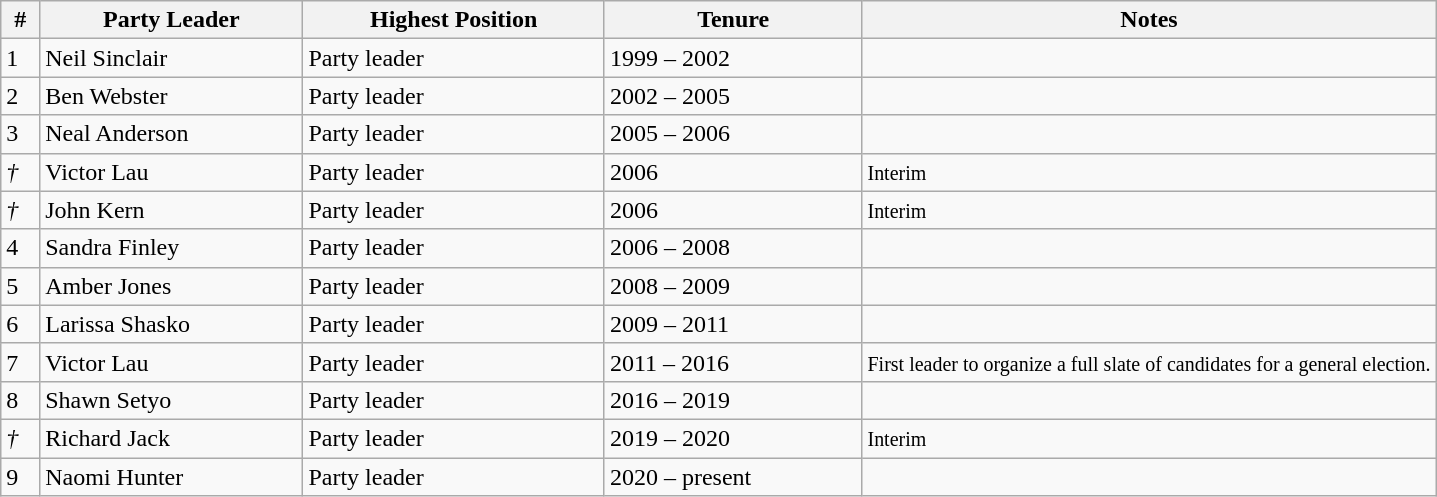<table class="wikitable">
<tr>
<th>#</th>
<th>Party Leader</th>
<th>Highest Position</th>
<th>Tenure</th>
<th style="width: 40%">Notes</th>
</tr>
<tr>
<td>1</td>
<td>Neil Sinclair</td>
<td>Party leader</td>
<td>1999 – 2002</td>
<td></td>
</tr>
<tr>
<td>2</td>
<td>Ben Webster</td>
<td>Party leader</td>
<td>2002 – 2005</td>
<td></td>
</tr>
<tr>
<td>3</td>
<td>Neal Anderson</td>
<td>Party leader</td>
<td>2005 – 2006</td>
<td></td>
</tr>
<tr>
<td><em>†</em></td>
<td>Victor Lau</td>
<td>Party leader</td>
<td>2006</td>
<td><small>Interim</small></td>
</tr>
<tr>
<td><em>†</em></td>
<td>John Kern</td>
<td>Party leader</td>
<td>2006</td>
<td><small>Interim</small></td>
</tr>
<tr>
<td>4</td>
<td>Sandra Finley</td>
<td>Party leader</td>
<td>2006 – 2008</td>
<td></td>
</tr>
<tr>
<td>5</td>
<td>Amber Jones</td>
<td>Party leader</td>
<td>2008 – 2009</td>
<td></td>
</tr>
<tr>
<td>6</td>
<td>Larissa Shasko</td>
<td>Party leader</td>
<td>2009 – 2011</td>
<td></td>
</tr>
<tr>
<td>7</td>
<td>Victor Lau</td>
<td>Party leader</td>
<td>2011 – 2016</td>
<td><small>First leader to organize a full slate of candidates for a general election.</small></td>
</tr>
<tr>
<td>8</td>
<td>Shawn Setyo</td>
<td>Party leader</td>
<td>2016 – 2019</td>
<td></td>
</tr>
<tr>
<td><em>†</em></td>
<td>Richard Jack</td>
<td>Party leader</td>
<td>2019 – 2020</td>
<td><small>Interim</small></td>
</tr>
<tr>
<td>9</td>
<td>Naomi Hunter</td>
<td>Party leader</td>
<td>2020 – present</td>
<td></td>
</tr>
</table>
